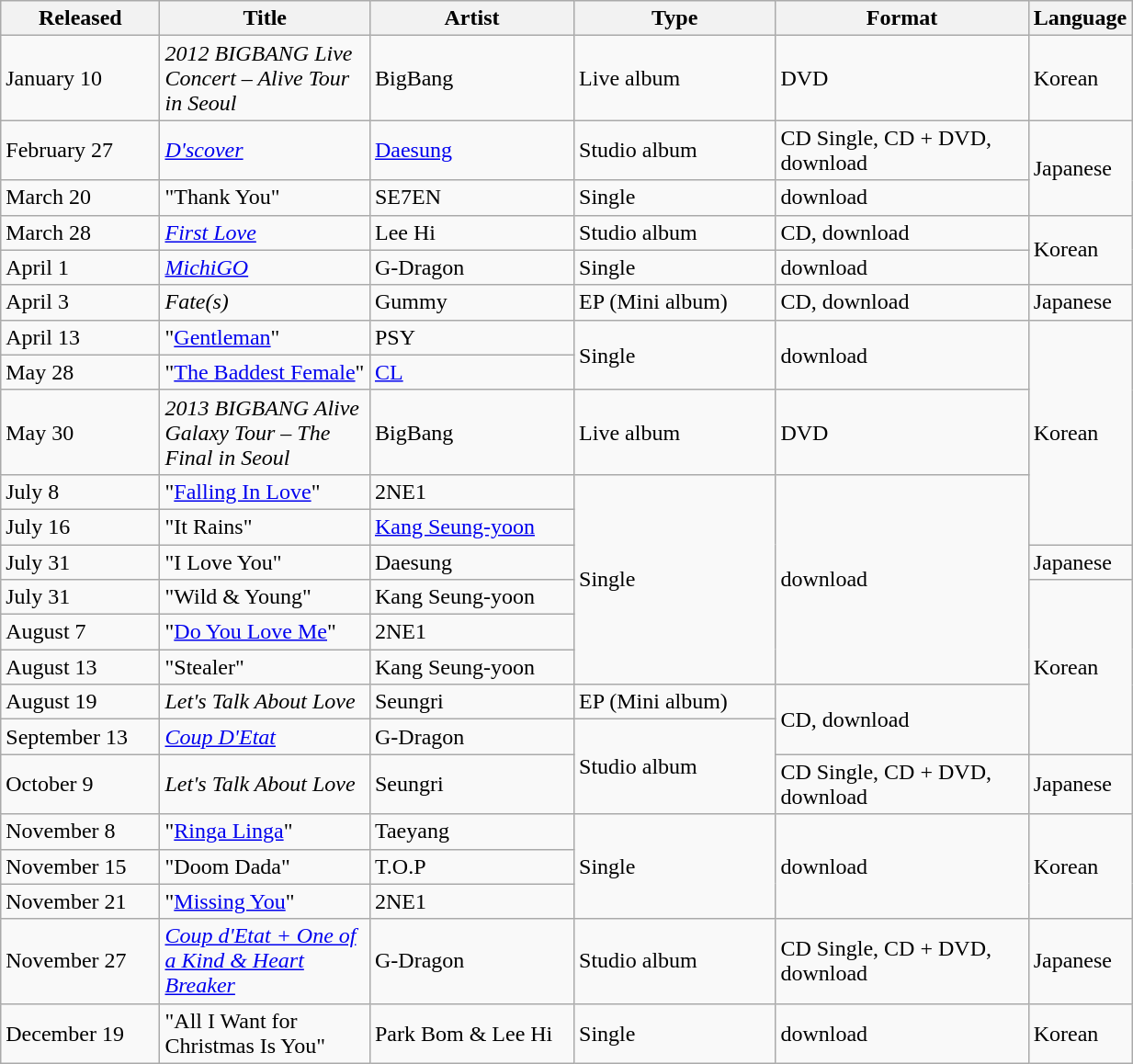<table class="wikitable sortable" align="left center" style="width:65%;">
<tr>
<th style="width:15%;">Released</th>
<th style="width:20%;">Title</th>
<th style="width:20%;">Artist</th>
<th style="width:20%;">Type</th>
<th style="width:25%;">Format</th>
<th style="width:20%;">Language</th>
</tr>
<tr>
<td>January 10</td>
<td><em>2012 BIGBANG Live Concert – Alive Tour in Seoul</em></td>
<td>BigBang</td>
<td>Live album</td>
<td>DVD</td>
<td>Korean</td>
</tr>
<tr>
<td>February 27</td>
<td><em><a href='#'>D'scover</a></em></td>
<td><a href='#'>Daesung</a></td>
<td>Studio album</td>
<td>CD Single, CD + DVD, download</td>
<td rowspan="2">Japanese</td>
</tr>
<tr>
<td>March 20</td>
<td>"Thank You"</td>
<td>SE7EN</td>
<td>Single</td>
<td>download</td>
</tr>
<tr>
<td>March 28</td>
<td><em><a href='#'>First Love</a></em></td>
<td>Lee Hi</td>
<td>Studio album</td>
<td>CD, download</td>
<td rowspan="2">Korean</td>
</tr>
<tr>
<td>April 1</td>
<td><em><a href='#'>MichiGO</a></em></td>
<td>G-Dragon</td>
<td>Single</td>
<td>download</td>
</tr>
<tr>
<td>April 3</td>
<td><em>Fate(s)</em></td>
<td>Gummy</td>
<td>EP (Mini album)</td>
<td>CD, download</td>
<td>Japanese</td>
</tr>
<tr>
<td>April 13</td>
<td>"<a href='#'>Gentleman</a>"</td>
<td>PSY</td>
<td rowspan="2">Single</td>
<td rowspan="2">download</td>
<td rowspan="5">Korean</td>
</tr>
<tr>
<td>May 28</td>
<td>"<a href='#'>The Baddest Female</a>"</td>
<td><a href='#'>CL</a></td>
</tr>
<tr>
<td>May 30</td>
<td><em>2013 BIGBANG Alive Galaxy Tour – The Final in Seoul</em></td>
<td>BigBang</td>
<td>Live album</td>
<td>DVD</td>
</tr>
<tr>
<td>July 8</td>
<td>"<a href='#'>Falling In Love</a>"</td>
<td>2NE1</td>
<td rowspan="6">Single</td>
<td rowspan="6">download</td>
</tr>
<tr>
<td>July 16</td>
<td>"It Rains"</td>
<td><a href='#'>Kang Seung-yoon</a></td>
</tr>
<tr>
<td>July 31</td>
<td>"I Love You"</td>
<td>Daesung</td>
<td>Japanese</td>
</tr>
<tr>
<td>July 31</td>
<td>"Wild & Young"</td>
<td>Kang Seung-yoon</td>
<td rowspan="5">Korean</td>
</tr>
<tr>
<td>August 7</td>
<td>"<a href='#'>Do You Love Me</a>"</td>
<td>2NE1</td>
</tr>
<tr>
<td>August 13</td>
<td>"Stealer"</td>
<td>Kang Seung-yoon</td>
</tr>
<tr>
<td>August 19</td>
<td><em>Let's Talk About Love</em></td>
<td>Seungri</td>
<td>EP (Mini album)</td>
<td rowspan="2">CD, download</td>
</tr>
<tr>
<td>September 13</td>
<td><a href='#'><em>Coup D'Etat</em></a></td>
<td>G-Dragon</td>
<td rowspan="2">Studio album</td>
</tr>
<tr>
<td>October 9</td>
<td><em>Let's Talk About Love</em></td>
<td>Seungri</td>
<td>CD Single, CD + DVD, download</td>
<td>Japanese</td>
</tr>
<tr>
<td>November 8</td>
<td>"<a href='#'>Ringa Linga</a>"</td>
<td>Taeyang</td>
<td rowspan="3">Single</td>
<td rowspan="3">download</td>
<td rowspan="3">Korean</td>
</tr>
<tr>
<td>November 15</td>
<td>"Doom Dada"</td>
<td>T.O.P</td>
</tr>
<tr>
<td>November 21</td>
<td>"<a href='#'>Missing You</a>"</td>
<td>2NE1</td>
</tr>
<tr>
<td>November 27</td>
<td><em><a href='#'>Coup d'Etat + One of a Kind & Heart Breaker</a></em></td>
<td>G-Dragon</td>
<td>Studio album</td>
<td>CD Single, CD + DVD, download</td>
<td>Japanese</td>
</tr>
<tr>
<td>December 19</td>
<td>"All I Want for Christmas Is You"</td>
<td>Park Bom & Lee Hi</td>
<td>Single</td>
<td>download</td>
<td>Korean</td>
</tr>
</table>
